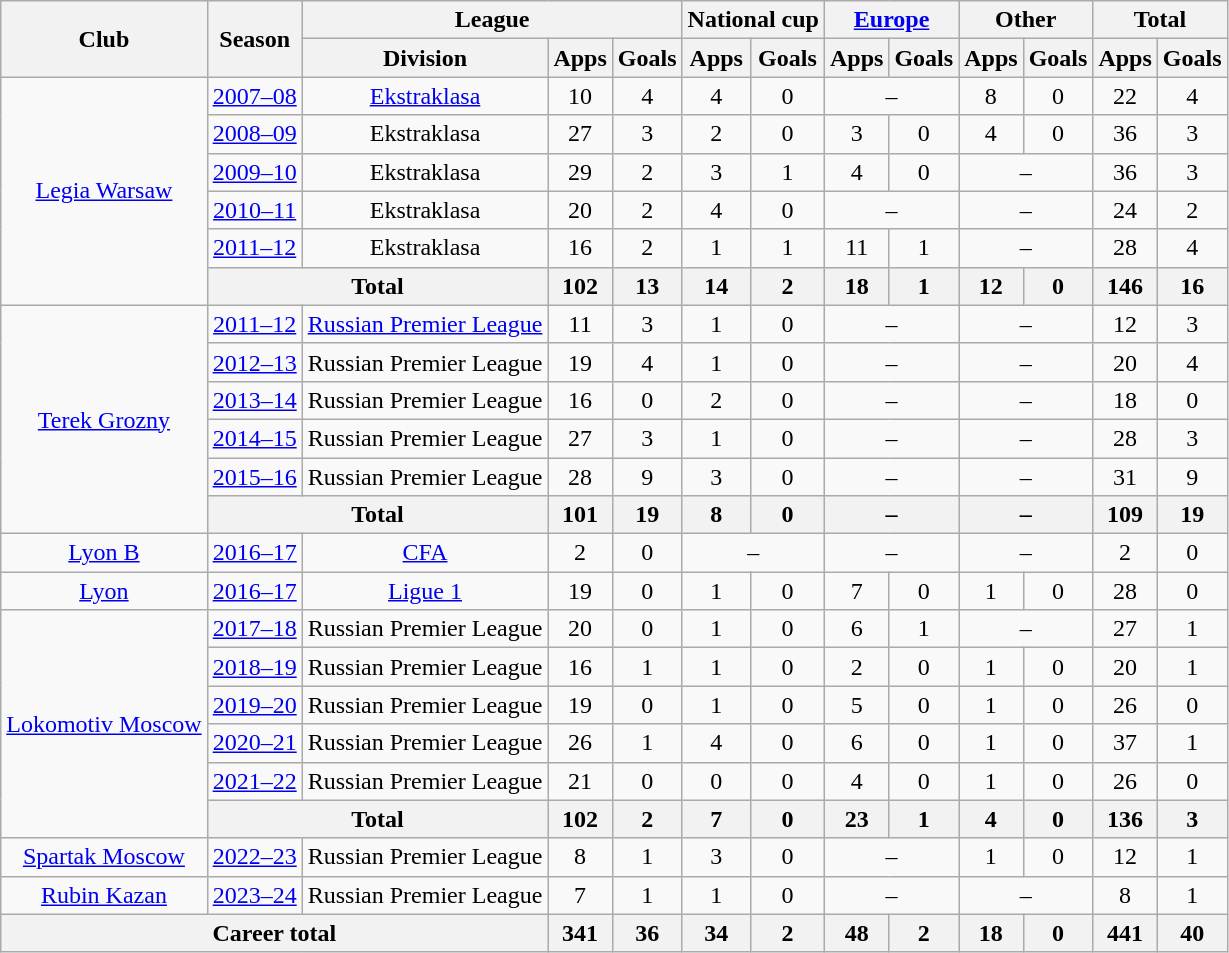<table class="wikitable" style="text-align:center">
<tr>
<th rowspan="2">Club</th>
<th rowspan="2">Season</th>
<th colspan="3">League</th>
<th colspan="2">National cup</th>
<th colspan="2"><a href='#'>Europe</a></th>
<th colspan="2">Other</th>
<th colspan="2">Total</th>
</tr>
<tr>
<th>Division</th>
<th>Apps</th>
<th>Goals</th>
<th>Apps</th>
<th>Goals</th>
<th>Apps</th>
<th>Goals</th>
<th>Apps</th>
<th>Goals</th>
<th>Apps</th>
<th>Goals</th>
</tr>
<tr>
<td rowspan="6"><a href='#'>Legia Warsaw</a></td>
<td><a href='#'>2007–08</a></td>
<td><a href='#'>Ekstraklasa</a></td>
<td>10</td>
<td>4</td>
<td>4</td>
<td>0</td>
<td colspan="2">–</td>
<td>8</td>
<td>0</td>
<td>22</td>
<td>4</td>
</tr>
<tr>
<td><a href='#'>2008–09</a></td>
<td>Ekstraklasa</td>
<td>27</td>
<td>3</td>
<td>2</td>
<td>0</td>
<td>3</td>
<td>0</td>
<td>4</td>
<td>0</td>
<td>36</td>
<td>3</td>
</tr>
<tr>
<td><a href='#'>2009–10</a></td>
<td>Ekstraklasa</td>
<td>29</td>
<td>2</td>
<td>3</td>
<td>1</td>
<td>4</td>
<td>0</td>
<td colspan="2">–</td>
<td>36</td>
<td>3</td>
</tr>
<tr>
<td><a href='#'>2010–11</a></td>
<td>Ekstraklasa</td>
<td>20</td>
<td>2</td>
<td>4</td>
<td>0</td>
<td colspan="2">–</td>
<td colspan="2">–</td>
<td>24</td>
<td>2</td>
</tr>
<tr>
<td><a href='#'>2011–12</a></td>
<td>Ekstraklasa</td>
<td>16</td>
<td>2</td>
<td>1</td>
<td>1</td>
<td>11</td>
<td>1</td>
<td colspan="2">–</td>
<td>28</td>
<td>4</td>
</tr>
<tr>
<th colspan="2">Total</th>
<th>102</th>
<th>13</th>
<th>14</th>
<th>2</th>
<th>18</th>
<th>1</th>
<th>12</th>
<th>0</th>
<th>146</th>
<th>16</th>
</tr>
<tr>
<td rowspan="6"><a href='#'>Terek Grozny</a></td>
<td><a href='#'>2011–12</a></td>
<td><a href='#'>Russian Premier League</a></td>
<td>11</td>
<td>3</td>
<td>1</td>
<td>0</td>
<td colspan="2">–</td>
<td colspan="2">–</td>
<td>12</td>
<td>3</td>
</tr>
<tr>
<td><a href='#'>2012–13</a></td>
<td>Russian Premier League</td>
<td>19</td>
<td>4</td>
<td>1</td>
<td>0</td>
<td colspan="2">–</td>
<td colspan="2">–</td>
<td>20</td>
<td>4</td>
</tr>
<tr>
<td><a href='#'>2013–14</a></td>
<td>Russian Premier League</td>
<td>16</td>
<td>0</td>
<td>2</td>
<td>0</td>
<td colspan="2">–</td>
<td colspan="2">–</td>
<td>18</td>
<td>0</td>
</tr>
<tr>
<td><a href='#'>2014–15</a></td>
<td>Russian Premier League</td>
<td>27</td>
<td>3</td>
<td>1</td>
<td>0</td>
<td colspan="2">–</td>
<td colspan="2">–</td>
<td>28</td>
<td>3</td>
</tr>
<tr>
<td><a href='#'>2015–16</a></td>
<td>Russian Premier League</td>
<td>28</td>
<td>9</td>
<td>3</td>
<td>0</td>
<td colspan="2">–</td>
<td colspan="2">–</td>
<td>31</td>
<td>9</td>
</tr>
<tr>
<th colspan="2">Total</th>
<th>101</th>
<th>19</th>
<th>8</th>
<th>0</th>
<th colspan="2">–</th>
<th colspan="2">–</th>
<th>109</th>
<th>19</th>
</tr>
<tr>
<td><a href='#'>Lyon B</a></td>
<td><a href='#'>2016–17</a></td>
<td><a href='#'>CFA</a></td>
<td>2</td>
<td>0</td>
<td colspan="2">–</td>
<td colspan="2">–</td>
<td colspan="2">–</td>
<td>2</td>
<td>0</td>
</tr>
<tr>
<td><a href='#'>Lyon</a></td>
<td><a href='#'>2016–17</a></td>
<td><a href='#'>Ligue 1</a></td>
<td>19</td>
<td>0</td>
<td>1</td>
<td>0</td>
<td>7</td>
<td>0</td>
<td>1</td>
<td>0</td>
<td>28</td>
<td>0</td>
</tr>
<tr>
<td rowspan="6"><a href='#'>Lokomotiv Moscow</a></td>
<td><a href='#'>2017–18</a></td>
<td>Russian Premier League</td>
<td>20</td>
<td>0</td>
<td>1</td>
<td>0</td>
<td>6</td>
<td>1</td>
<td colspan="2">–</td>
<td>27</td>
<td>1</td>
</tr>
<tr>
<td><a href='#'>2018–19</a></td>
<td>Russian Premier League</td>
<td>16</td>
<td>1</td>
<td>1</td>
<td>0</td>
<td>2</td>
<td>0</td>
<td>1</td>
<td>0</td>
<td>20</td>
<td>1</td>
</tr>
<tr>
<td><a href='#'>2019–20</a></td>
<td>Russian Premier League</td>
<td>19</td>
<td>0</td>
<td>1</td>
<td>0</td>
<td>5</td>
<td>0</td>
<td>1</td>
<td>0</td>
<td>26</td>
<td>0</td>
</tr>
<tr>
<td><a href='#'>2020–21</a></td>
<td>Russian Premier League</td>
<td>26</td>
<td>1</td>
<td>4</td>
<td>0</td>
<td>6</td>
<td>0</td>
<td>1</td>
<td>0</td>
<td>37</td>
<td>1</td>
</tr>
<tr>
<td><a href='#'>2021–22</a></td>
<td>Russian Premier League</td>
<td>21</td>
<td>0</td>
<td>0</td>
<td>0</td>
<td>4</td>
<td>0</td>
<td>1</td>
<td>0</td>
<td>26</td>
<td>0</td>
</tr>
<tr>
<th colspan="2">Total</th>
<th>102</th>
<th>2</th>
<th>7</th>
<th>0</th>
<th>23</th>
<th>1</th>
<th>4</th>
<th>0</th>
<th>136</th>
<th>3</th>
</tr>
<tr>
<td><a href='#'>Spartak Moscow</a></td>
<td><a href='#'>2022–23</a></td>
<td>Russian Premier League</td>
<td>8</td>
<td>1</td>
<td>3</td>
<td>0</td>
<td colspan=2>–</td>
<td>1</td>
<td>0</td>
<td>12</td>
<td>1</td>
</tr>
<tr>
<td><a href='#'>Rubin Kazan</a></td>
<td><a href='#'>2023–24</a></td>
<td>Russian Premier League</td>
<td>7</td>
<td>1</td>
<td>1</td>
<td>0</td>
<td colspan=2>–</td>
<td colspan=2>–</td>
<td>8</td>
<td>1</td>
</tr>
<tr>
<th colspan="3">Career total</th>
<th>341</th>
<th>36</th>
<th>34</th>
<th>2</th>
<th>48</th>
<th>2</th>
<th>18</th>
<th>0</th>
<th>441</th>
<th>40</th>
</tr>
</table>
